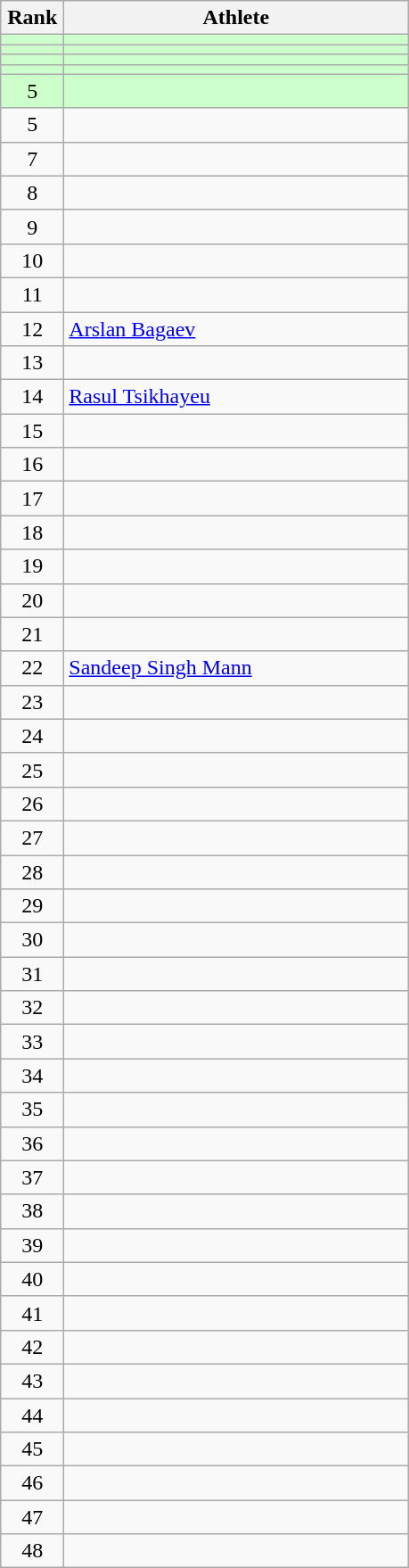<table class="wikitable" style="text-align: center;">
<tr>
<th width=40>Rank</th>
<th width=250>Athlete</th>
</tr>
<tr bgcolor=#ccffcc>
<td></td>
<td align="left"></td>
</tr>
<tr bgcolor=#ccffcc>
<td></td>
<td align="left"></td>
</tr>
<tr bgcolor=#ccffcc>
<td></td>
<td align="left"></td>
</tr>
<tr bgcolor=#ccffcc>
<td></td>
<td align="left"></td>
</tr>
<tr bgcolor=#ccffcc>
<td>5</td>
<td align="left"></td>
</tr>
<tr>
<td>5</td>
<td align="left"></td>
</tr>
<tr>
<td>7</td>
<td align="left"></td>
</tr>
<tr>
<td>8</td>
<td align="left"></td>
</tr>
<tr>
<td>9</td>
<td align="left"></td>
</tr>
<tr>
<td>10</td>
<td align="left"></td>
</tr>
<tr>
<td>11</td>
<td align="left"></td>
</tr>
<tr>
<td>12</td>
<td align="left"> <a href='#'>Arslan Bagaev</a> </td>
</tr>
<tr>
<td>13</td>
<td align="left"></td>
</tr>
<tr>
<td>14</td>
<td align="left"> <a href='#'>Rasul Tsikhayeu</a> </td>
</tr>
<tr>
<td>15</td>
<td align="left"></td>
</tr>
<tr>
<td>16</td>
<td align="left"></td>
</tr>
<tr>
<td>17</td>
<td align="left"></td>
</tr>
<tr>
<td>18</td>
<td align="left"></td>
</tr>
<tr>
<td>19</td>
<td align="left"></td>
</tr>
<tr>
<td>20</td>
<td align="left"></td>
</tr>
<tr>
<td>21</td>
<td align="left"></td>
</tr>
<tr>
<td>22</td>
<td align="left"> <a href='#'>Sandeep Singh Mann</a> </td>
</tr>
<tr>
<td>23</td>
<td align="left"></td>
</tr>
<tr>
<td>24</td>
<td align="left"></td>
</tr>
<tr>
<td>25</td>
<td align="left"></td>
</tr>
<tr>
<td>26</td>
<td align="left"></td>
</tr>
<tr>
<td>27</td>
<td align="left"></td>
</tr>
<tr>
<td>28</td>
<td align="left"></td>
</tr>
<tr>
<td>29</td>
<td align="left"></td>
</tr>
<tr>
<td>30</td>
<td align="left"></td>
</tr>
<tr>
<td>31</td>
<td align="left"></td>
</tr>
<tr>
<td>32</td>
<td align="left"></td>
</tr>
<tr>
<td>33</td>
<td align="left"></td>
</tr>
<tr>
<td>34</td>
<td align="left"></td>
</tr>
<tr>
<td>35</td>
<td align="left"></td>
</tr>
<tr>
<td>36</td>
<td align="left"></td>
</tr>
<tr>
<td>37</td>
<td align="left"></td>
</tr>
<tr>
<td>38</td>
<td align="left"></td>
</tr>
<tr>
<td>39</td>
<td align="left"></td>
</tr>
<tr>
<td>40</td>
<td align="left"></td>
</tr>
<tr>
<td>41</td>
<td align="left"></td>
</tr>
<tr>
<td>42</td>
<td align="left"></td>
</tr>
<tr>
<td>43</td>
<td align="left"></td>
</tr>
<tr>
<td>44</td>
<td align="left"></td>
</tr>
<tr>
<td>45</td>
<td align="left"></td>
</tr>
<tr>
<td>46</td>
<td align="left"></td>
</tr>
<tr>
<td>47</td>
<td align="left"></td>
</tr>
<tr>
<td>48</td>
<td align="left"></td>
</tr>
</table>
